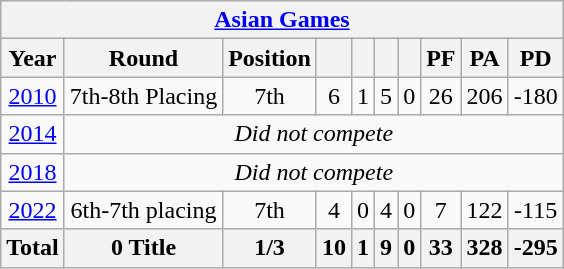<table class="wikitable" style="text-align: center;">
<tr>
<th colspan="10"><a href='#'>Asian Games</a></th>
</tr>
<tr>
<th>Year</th>
<th>Round</th>
<th>Position</th>
<th></th>
<th></th>
<th></th>
<th></th>
<th>PF</th>
<th>PA</th>
<th>PD</th>
</tr>
<tr>
<td> <a href='#'>2010</a></td>
<td>7th-8th Placing</td>
<td>7th</td>
<td>6</td>
<td>1</td>
<td>5</td>
<td>0</td>
<td>26</td>
<td>206</td>
<td>-180</td>
</tr>
<tr>
<td> <a href='#'>2014</a></td>
<td colspan="9" rowspan=1><em>Did not compete</em></td>
</tr>
<tr>
<td> <a href='#'>2018</a></td>
<td colspan="9" rowspan=1><em>Did not compete</em></td>
</tr>
<tr>
<td> <a href='#'>2022</a></td>
<td>6th-7th placing</td>
<td>7th</td>
<td>4</td>
<td>0</td>
<td>4</td>
<td>0</td>
<td>7</td>
<td>122</td>
<td>-115</td>
</tr>
<tr>
<th>Total</th>
<th>0 Title</th>
<th>1/3</th>
<th>10</th>
<th>1</th>
<th>9</th>
<th>0</th>
<th>33</th>
<th>328</th>
<th>-295</th>
</tr>
</table>
